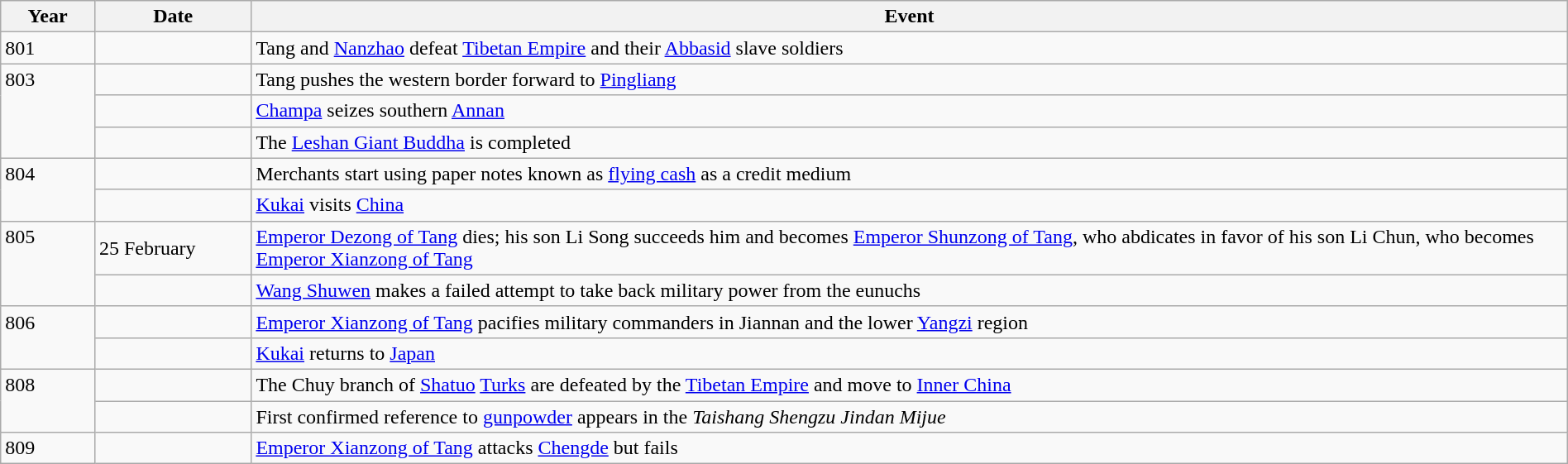<table class="wikitable" width="100%">
<tr>
<th style="width:6%">Year</th>
<th style="width:10%">Date</th>
<th>Event</th>
</tr>
<tr>
<td>801</td>
<td></td>
<td>Tang and <a href='#'>Nanzhao</a> defeat <a href='#'>Tibetan Empire</a> and their <a href='#'>Abbasid</a> slave soldiers</td>
</tr>
<tr>
<td rowspan="3" valign="top">803</td>
<td></td>
<td>Tang pushes the western border forward to <a href='#'>Pingliang</a></td>
</tr>
<tr>
<td></td>
<td><a href='#'>Champa</a> seizes southern <a href='#'>Annan</a></td>
</tr>
<tr>
<td></td>
<td>The <a href='#'>Leshan Giant Buddha</a> is completed</td>
</tr>
<tr>
<td rowspan="2" valign="top">804</td>
<td></td>
<td>Merchants start using paper notes known as <a href='#'>flying cash</a> as a credit medium</td>
</tr>
<tr>
<td></td>
<td><a href='#'>Kukai</a> visits <a href='#'>China</a></td>
</tr>
<tr>
<td rowspan="2" valign="top">805</td>
<td>25 February</td>
<td><a href='#'>Emperor Dezong of Tang</a> dies; his son Li Song succeeds him and becomes <a href='#'>Emperor Shunzong of Tang</a>, who abdicates in favor of his son Li Chun, who becomes <a href='#'>Emperor Xianzong of Tang</a></td>
</tr>
<tr>
<td></td>
<td><a href='#'>Wang Shuwen</a> makes a failed attempt to take back military power from the eunuchs</td>
</tr>
<tr>
<td rowspan="2" valign="top">806</td>
<td></td>
<td><a href='#'>Emperor Xianzong of Tang</a> pacifies military commanders in Jiannan and the lower <a href='#'>Yangzi</a> region</td>
</tr>
<tr>
<td></td>
<td><a href='#'>Kukai</a> returns to <a href='#'>Japan</a></td>
</tr>
<tr>
<td rowspan="2" valign="top">808</td>
<td></td>
<td>The Chuy branch of <a href='#'>Shatuo</a> <a href='#'>Turks</a> are defeated by the <a href='#'>Tibetan Empire</a> and move to <a href='#'>Inner China</a></td>
</tr>
<tr>
<td></td>
<td>First confirmed reference to <a href='#'>gunpowder</a> appears in the <em>Taishang Shengzu Jindan Mijue</em></td>
</tr>
<tr>
<td>809</td>
<td></td>
<td><a href='#'>Emperor Xianzong of Tang</a> attacks <a href='#'>Chengde</a> but fails</td>
</tr>
</table>
